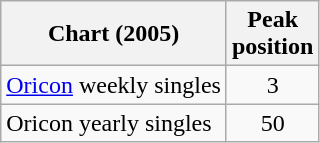<table class="wikitable">
<tr>
<th>Chart (2005)</th>
<th>Peak<br>position</th>
</tr>
<tr>
<td><a href='#'>Oricon</a> weekly singles</td>
<td align="center">3</td>
</tr>
<tr>
<td>Oricon yearly singles</td>
<td align="center">50</td>
</tr>
</table>
